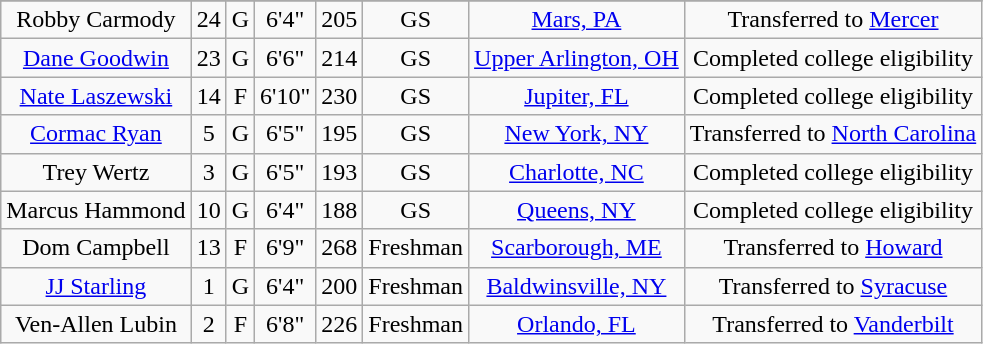<table class="wikitable sortable" border="1" style="text-align:center;">
<tr align=center>
</tr>
<tr>
<td>Robby Carmody</td>
<td>24</td>
<td>G</td>
<td>6'4"</td>
<td>205</td>
<td>GS</td>
<td><a href='#'>Mars, PA</a></td>
<td>Transferred to <a href='#'>Mercer</a></td>
</tr>
<tr>
<td><a href='#'>Dane Goodwin</a></td>
<td>23</td>
<td>G</td>
<td>6'6"</td>
<td>214</td>
<td>GS</td>
<td><a href='#'>Upper Arlington, OH</a></td>
<td>Completed college eligibility</td>
</tr>
<tr>
<td><a href='#'>Nate Laszewski</a></td>
<td>14</td>
<td>F</td>
<td>6'10"</td>
<td>230</td>
<td>GS</td>
<td><a href='#'>Jupiter, FL</a></td>
<td>Completed college eligibility</td>
</tr>
<tr>
<td><a href='#'>Cormac Ryan</a></td>
<td>5</td>
<td>G</td>
<td>6'5"</td>
<td>195</td>
<td>GS</td>
<td><a href='#'>New York, NY</a></td>
<td>Transferred to <a href='#'>North Carolina</a></td>
</tr>
<tr>
<td>Trey Wertz</td>
<td>3</td>
<td>G</td>
<td>6'5"</td>
<td>193</td>
<td>GS</td>
<td><a href='#'>Charlotte, NC</a></td>
<td>Completed college eligibility</td>
</tr>
<tr>
<td>Marcus Hammond</td>
<td>10</td>
<td>G</td>
<td>6'4"</td>
<td>188</td>
<td>GS</td>
<td><a href='#'>Queens, NY</a></td>
<td>Completed college eligibility</td>
</tr>
<tr>
<td>Dom Campbell</td>
<td>13</td>
<td>F</td>
<td>6'9"</td>
<td>268</td>
<td>Freshman</td>
<td><a href='#'>Scarborough, ME</a></td>
<td>Transferred to <a href='#'>Howard</a></td>
</tr>
<tr>
<td><a href='#'>JJ Starling</a></td>
<td>1</td>
<td>G</td>
<td>6'4"</td>
<td>200</td>
<td>Freshman</td>
<td><a href='#'>Baldwinsville, NY</a></td>
<td>Transferred to <a href='#'>Syracuse</a></td>
</tr>
<tr>
<td>Ven-Allen Lubin</td>
<td>2</td>
<td>F</td>
<td>6'8"</td>
<td>226</td>
<td>Freshman</td>
<td><a href='#'>Orlando, FL</a></td>
<td>Transferred to <a href='#'>Vanderbilt</a></td>
</tr>
</table>
